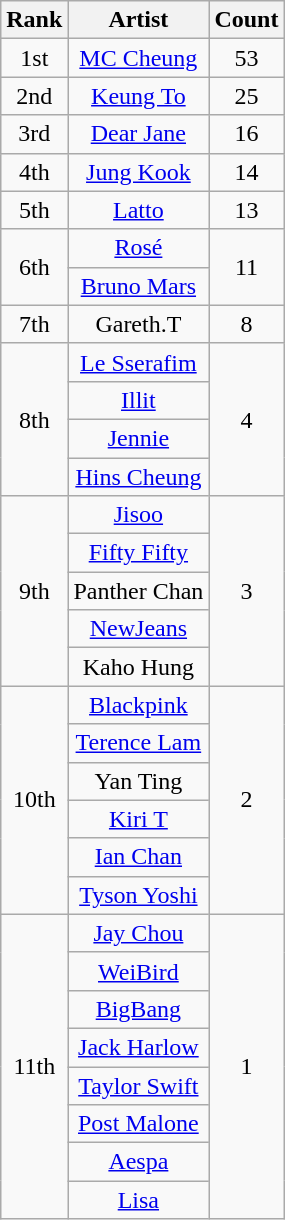<table class="wikitable" style="text-align: center;">
<tr>
<th>Rank</th>
<th>Artist</th>
<th>Count</th>
</tr>
<tr>
<td>1st</td>
<td><a href='#'>MC Cheung</a></td>
<td>53</td>
</tr>
<tr>
<td>2nd</td>
<td><a href='#'>Keung To</a></td>
<td>25</td>
</tr>
<tr>
<td>3rd</td>
<td><a href='#'>Dear Jane</a></td>
<td>16</td>
</tr>
<tr>
<td>4th</td>
<td><a href='#'>Jung Kook</a></td>
<td>14</td>
</tr>
<tr>
<td>5th</td>
<td><a href='#'>Latto</a></td>
<td>13</td>
</tr>
<tr>
<td rowspan="2">6th</td>
<td><a href='#'>Rosé</a></td>
<td rowspan="2">11</td>
</tr>
<tr>
<td><a href='#'>Bruno Mars</a></td>
</tr>
<tr>
<td>7th</td>
<td>Gareth.T</td>
<td>8</td>
</tr>
<tr>
<td rowspan="4">8th</td>
<td><a href='#'>Le Sserafim</a></td>
<td rowspan="4">4</td>
</tr>
<tr>
<td><a href='#'>Illit</a></td>
</tr>
<tr>
<td><a href='#'>Jennie</a></td>
</tr>
<tr>
<td><a href='#'>Hins Cheung</a></td>
</tr>
<tr>
<td rowspan="5">9th</td>
<td><a href='#'>Jisoo</a></td>
<td rowspan="5">3</td>
</tr>
<tr>
<td><a href='#'>Fifty Fifty</a></td>
</tr>
<tr>
<td>Panther Chan</td>
</tr>
<tr>
<td><a href='#'>NewJeans</a></td>
</tr>
<tr>
<td>Kaho Hung</td>
</tr>
<tr>
<td rowspan="6">10th</td>
<td><a href='#'>Blackpink</a></td>
<td rowspan="6">2</td>
</tr>
<tr>
<td><a href='#'>Terence Lam</a></td>
</tr>
<tr>
<td>Yan Ting</td>
</tr>
<tr>
<td><a href='#'>Kiri T</a></td>
</tr>
<tr>
<td><a href='#'>Ian Chan</a></td>
</tr>
<tr>
<td><a href='#'>Tyson Yoshi</a></td>
</tr>
<tr>
<td rowspan="9">11th</td>
<td><a href='#'>Jay Chou</a></td>
<td rowspan="9">1</td>
</tr>
<tr>
<td><a href='#'>WeiBird</a></td>
</tr>
<tr>
<td><a href='#'>BigBang</a></td>
</tr>
<tr>
<td><a href='#'>Jack Harlow</a></td>
</tr>
<tr>
<td><a href='#'>Taylor Swift</a></td>
</tr>
<tr>
<td><a href='#'>Post Malone</a></td>
</tr>
<tr>
<td><a href='#'>Aespa</a></td>
</tr>
<tr>
<td><a href='#'>Lisa</a></td>
</tr>
</table>
